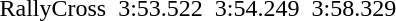<table>
<tr>
<td>RallyCross</td>
<td></td>
<td>3:53.522</td>
<td></td>
<td>3:54.249</td>
<td></td>
<td>3:58.329</td>
</tr>
</table>
